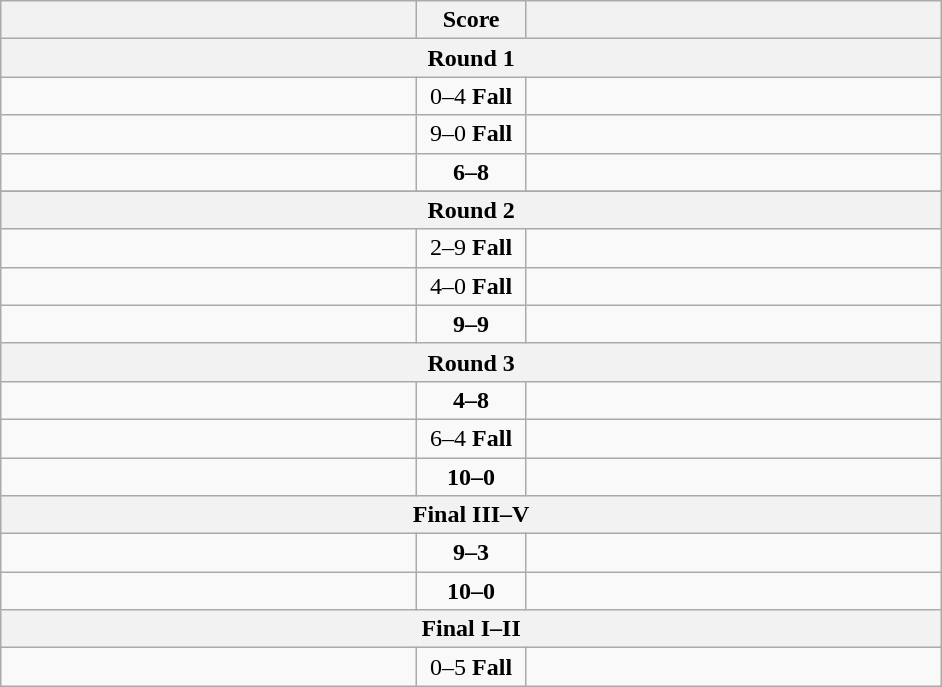<table class="wikitable" style="text-align: left;">
<tr>
<th align="right" width="270"></th>
<th width="65">Score</th>
<th align="left" width="270"></th>
</tr>
<tr>
<th colspan="3">Round 1</th>
</tr>
<tr>
<td></td>
<td align=center>0–4 <strong>Fall</strong></td>
<td><strong></strong></td>
</tr>
<tr>
<td><strong></strong></td>
<td align=center>9–0 <strong>Fall</strong></td>
<td></td>
</tr>
<tr>
<td></td>
<td align=center><strong>6–8</strong></td>
<td><strong></strong></td>
</tr>
<tr>
</tr>
<tr>
<th colspan="3">Round 2</th>
</tr>
<tr>
<td></td>
<td align=center>2–9 <strong>Fall</strong></td>
<td><strong></strong></td>
</tr>
<tr>
<td><strong></strong></td>
<td align=center>4–0 <strong>Fall</strong></td>
<td></td>
</tr>
<tr>
<td></td>
<td align=center><strong>9–9</strong></td>
<td><strong></strong></td>
</tr>
<tr>
<th colspan="3">Round 3</th>
</tr>
<tr>
<td></td>
<td align=center><strong>4–8</strong></td>
<td><strong></strong></td>
</tr>
<tr>
<td><strong></strong></td>
<td align=center>6–4 <strong>Fall</strong></td>
<td></td>
</tr>
<tr>
<td><strong></strong></td>
<td align=center><strong>10–0</strong></td>
<td></td>
</tr>
<tr>
<th colspan="3">Final III–V</th>
</tr>
<tr>
<td><strong></strong></td>
<td align=center><strong>9–3</strong></td>
<td></td>
</tr>
<tr>
<td><strong></strong></td>
<td align=center><strong>10–0</strong></td>
<td></td>
</tr>
<tr>
<th colspan="3">Final I–II</th>
</tr>
<tr>
<td></td>
<td align=center>0–5 <strong>Fall</strong></td>
<td><strong></strong></td>
</tr>
</table>
